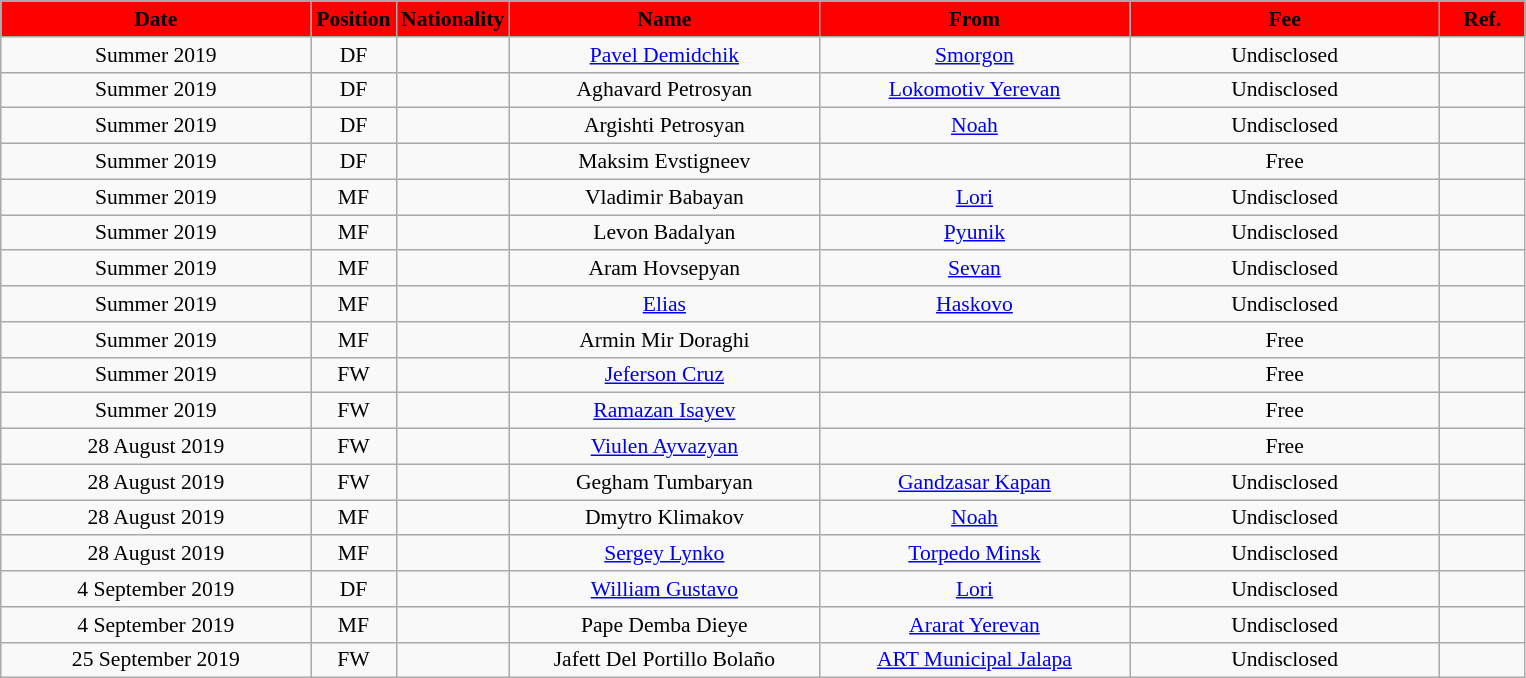<table class="wikitable"  style="text-align:center; font-size:90%; ">
<tr>
<th style="background:#FF0000; color:#000000; width:200px;">Date</th>
<th style="background:#FF0000; color:#000000; width:50px;">Position</th>
<th style="background:#FF0000; color:#000000; width:50px;">Nationality</th>
<th style="background:#FF0000; color:#000000; width:200px;">Name</th>
<th style="background:#FF0000; color:#000000; width:200px;">From</th>
<th style="background:#FF0000; color:#000000; width:200px;">Fee</th>
<th style="background:#FF0000; color:#000000; width:50px;">Ref.</th>
</tr>
<tr>
<td>Summer 2019</td>
<td>DF</td>
<td></td>
<td><a href='#'>Pavel Demidchik</a></td>
<td><a href='#'>Smorgon</a></td>
<td>Undisclosed</td>
<td></td>
</tr>
<tr>
<td>Summer 2019</td>
<td>DF</td>
<td></td>
<td>Aghavard Petrosyan</td>
<td><a href='#'>Lokomotiv Yerevan</a></td>
<td>Undisclosed</td>
<td></td>
</tr>
<tr>
<td>Summer 2019</td>
<td>DF</td>
<td></td>
<td>Argishti Petrosyan</td>
<td><a href='#'>Noah</a></td>
<td>Undisclosed</td>
<td></td>
</tr>
<tr>
<td>Summer 2019</td>
<td>DF</td>
<td></td>
<td>Maksim Evstigneev</td>
<td></td>
<td>Free</td>
<td></td>
</tr>
<tr>
<td>Summer 2019</td>
<td>MF</td>
<td></td>
<td>Vladimir Babayan</td>
<td><a href='#'>Lori</a></td>
<td>Undisclosed</td>
<td></td>
</tr>
<tr>
<td>Summer 2019</td>
<td>MF</td>
<td></td>
<td>Levon Badalyan</td>
<td><a href='#'>Pyunik</a></td>
<td>Undisclosed</td>
<td></td>
</tr>
<tr>
<td>Summer 2019</td>
<td>MF</td>
<td></td>
<td>Aram Hovsepyan</td>
<td><a href='#'>Sevan</a></td>
<td>Undisclosed</td>
<td></td>
</tr>
<tr>
<td>Summer 2019</td>
<td>MF</td>
<td></td>
<td><a href='#'>Elias</a></td>
<td><a href='#'>Haskovo</a></td>
<td>Undisclosed</td>
<td></td>
</tr>
<tr>
<td>Summer 2019</td>
<td>MF</td>
<td></td>
<td>Armin Mir Doraghi</td>
<td></td>
<td>Free</td>
<td></td>
</tr>
<tr>
<td>Summer 2019</td>
<td>FW</td>
<td></td>
<td><a href='#'>Jeferson Cruz</a></td>
<td></td>
<td>Free</td>
<td></td>
</tr>
<tr>
<td>Summer 2019</td>
<td>FW</td>
<td></td>
<td><a href='#'>Ramazan Isayev</a></td>
<td></td>
<td>Free</td>
<td></td>
</tr>
<tr>
<td>28 August 2019</td>
<td>FW</td>
<td></td>
<td><a href='#'>Viulen Ayvazyan</a></td>
<td></td>
<td>Free</td>
<td></td>
</tr>
<tr>
<td>28 August 2019</td>
<td>FW</td>
<td></td>
<td>Gegham Tumbaryan</td>
<td><a href='#'>Gandzasar Kapan</a></td>
<td>Undisclosed</td>
<td></td>
</tr>
<tr>
<td>28 August 2019</td>
<td>MF</td>
<td></td>
<td>Dmytro Klimakov</td>
<td><a href='#'>Noah</a></td>
<td>Undisclosed</td>
<td></td>
</tr>
<tr>
<td>28 August 2019</td>
<td>MF</td>
<td></td>
<td><a href='#'>Sergey Lynko</a></td>
<td><a href='#'>Torpedo Minsk</a></td>
<td>Undisclosed</td>
<td></td>
</tr>
<tr>
<td>4 September 2019</td>
<td>DF</td>
<td></td>
<td><a href='#'>William Gustavo</a></td>
<td><a href='#'>Lori</a></td>
<td>Undisclosed</td>
<td></td>
</tr>
<tr>
<td>4 September 2019</td>
<td>MF</td>
<td></td>
<td>Pape Demba Dieye</td>
<td><a href='#'>Ararat Yerevan</a></td>
<td>Undisclosed</td>
<td></td>
</tr>
<tr>
<td>25 September 2019</td>
<td>FW</td>
<td></td>
<td>Jafett Del Portillo Bolaño</td>
<td><a href='#'>ART Municipal Jalapa</a></td>
<td>Undisclosed</td>
<td></td>
</tr>
</table>
